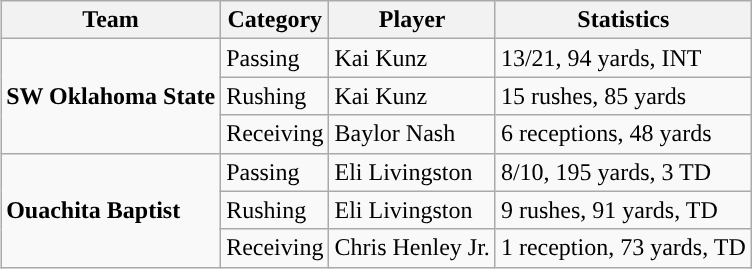<table class="wikitable" style="float: right;">
<tr>
<th>Team</th>
<th>Category</th>
<th>Player</th>
<th>Statistics</th>
</tr>
<tr>
<td rowspan=3><strong>SW Oklahoma State</strong></td>
<td>Passing</td>
<td>Kai Kunz</td>
<td>13/21, 94 yards, INT</td>
</tr>
<tr>
<td>Rushing</td>
<td>Kai Kunz</td>
<td>15 rushes, 85 yards</td>
</tr>
<tr>
<td>Receiving</td>
<td>Baylor Nash</td>
<td>6 receptions, 48 yards</td>
</tr>
<tr>
<td rowspan=3><strong>Ouachita Baptist</strong></td>
<td>Passing</td>
<td>Eli Livingston</td>
<td>8/10, 195 yards, 3 TD</td>
</tr>
<tr>
<td>Rushing</td>
<td>Eli Livingston</td>
<td>9 rushes, 91 yards, TD</td>
</tr>
<tr>
<td>Receiving</td>
<td>Chris Henley Jr.</td>
<td>1 reception, 73 yards, TD</td>
</tr>
</table>
